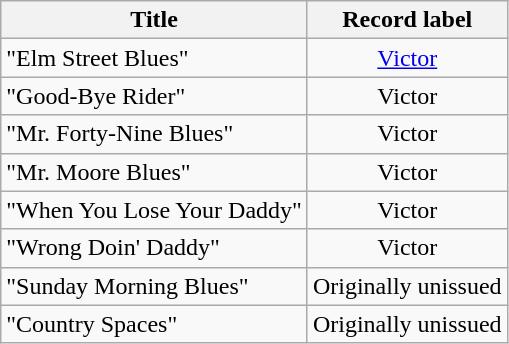<table class="wikitable sortable">
<tr>
<th>Title</th>
<th>Record label</th>
</tr>
<tr>
<td>"Elm Street Blues"</td>
<td style="text-align:center;"><a href='#'>Victor</a></td>
</tr>
<tr>
<td>"Good-Bye Rider"</td>
<td style="text-align:center;">Victor</td>
</tr>
<tr>
<td>"Mr. Forty-Nine Blues"</td>
<td style="text-align:center;">Victor</td>
</tr>
<tr>
<td>"Mr. Moore Blues"</td>
<td style="text-align:center;">Victor</td>
</tr>
<tr>
<td>"When You Lose Your Daddy"</td>
<td style="text-align:center;">Victor</td>
</tr>
<tr>
<td>"Wrong Doin' Daddy"</td>
<td style="text-align:center;">Victor</td>
</tr>
<tr>
<td>"Sunday Morning Blues"</td>
<td style="text-align:center;">Originally unissued</td>
</tr>
<tr>
<td>"Country Spaces"</td>
<td style="text-align:center;">Originally unissued</td>
</tr>
</table>
